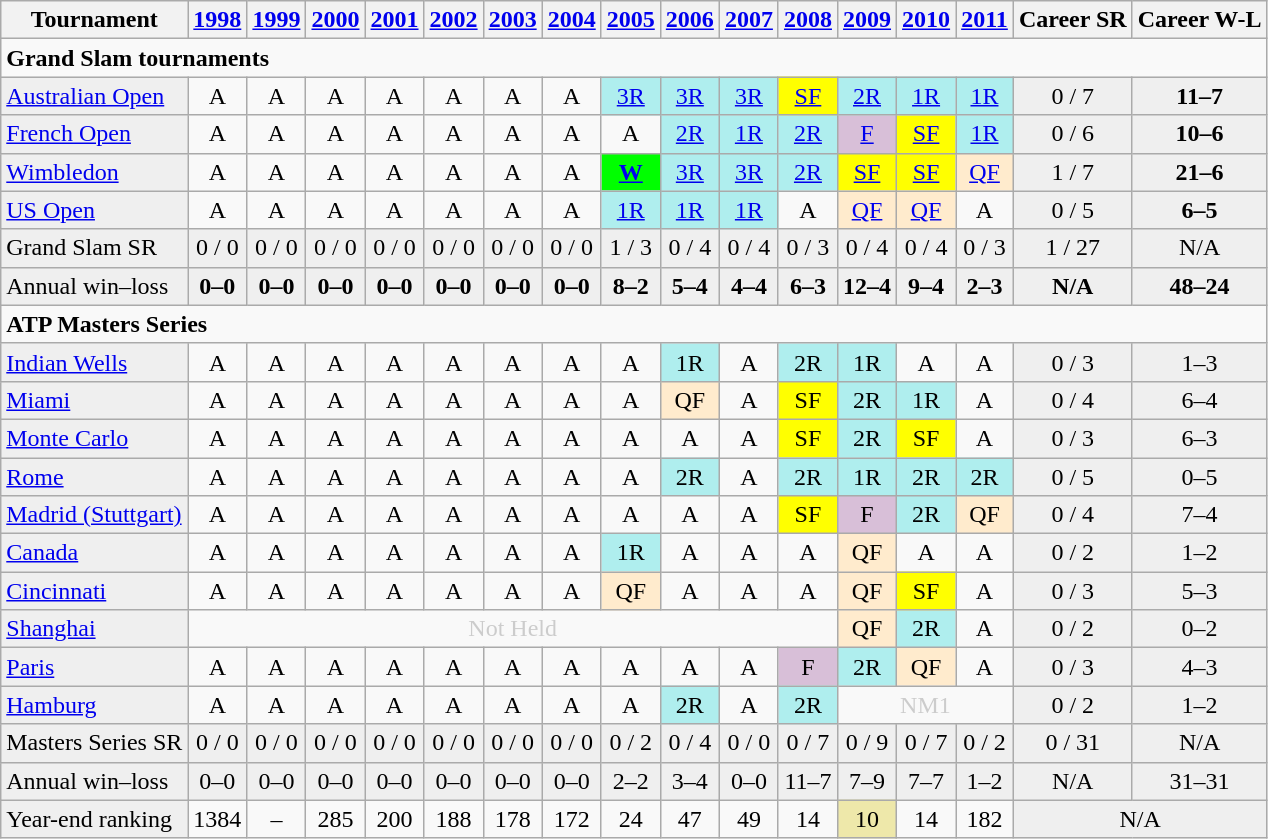<table class="wikitable">
<tr>
<th>Tournament</th>
<th><a href='#'>1998</a></th>
<th><a href='#'>1999</a></th>
<th><a href='#'>2000</a></th>
<th><a href='#'>2001</a></th>
<th><a href='#'>2002</a></th>
<th><a href='#'>2003</a></th>
<th><a href='#'>2004</a></th>
<th><a href='#'>2005</a></th>
<th><a href='#'>2006</a></th>
<th><a href='#'>2007</a></th>
<th><a href='#'>2008</a></th>
<th><a href='#'>2009</a></th>
<th><a href='#'>2010</a></th>
<th><a href='#'>2011</a></th>
<th>Career SR</th>
<th>Career W-L</th>
</tr>
<tr>
<td colspan="17"><strong>Grand Slam tournaments</strong></td>
</tr>
<tr>
<td bgcolor="#efefef"><a href='#'>Australian Open</a></td>
<td align="center">A</td>
<td align="center">A</td>
<td align="center">A</td>
<td align="center">A</td>
<td align="center">A</td>
<td align="center">A</td>
<td align="center">A</td>
<td align="center" style="background:#afeeee;"><a href='#'>3R</a></td>
<td align="center" style="background:#afeeee;"><a href='#'>3R</a></td>
<td align="center" style="background:#afeeee;"><a href='#'>3R</a></td>
<td align="center" style="background:yellow;"><a href='#'>SF</a></td>
<td align="center" style="background:#afeeee;"><a href='#'>2R</a></td>
<td align="center" style="background:#afeeee;"><a href='#'>1R</a></td>
<td align="center" style="background:#afeeee;"><a href='#'>1R</a></td>
<td align="center" style="background:#EFEFEF;">0 / 7</td>
<td align="center" style="background:#EFEFEF;"><strong>11–7</strong></td>
</tr>
<tr>
<td bgcolor="#efefef"><a href='#'>French Open</a></td>
<td align="center">A</td>
<td align="center">A</td>
<td align="center">A</td>
<td align="center">A</td>
<td align="center">A</td>
<td align="center">A</td>
<td align="center">A</td>
<td align="center">A</td>
<td align="center" style="background:#afeeee;"><a href='#'>2R</a></td>
<td align="center" style="background:#afeeee;"><a href='#'>1R</a></td>
<td align="center" style="background:#afeeee;"><a href='#'>2R</a></td>
<td align="center" style="background:#D8BFD8;"><a href='#'>F</a></td>
<td align="center" style="background:yellow;"><a href='#'>SF</a></td>
<td align="center" style="background:#afeeee;"><a href='#'>1R</a></td>
<td align="center" style="background:#EFEFEF;">0 / 6</td>
<td align="center" style="background:#EFEFEF;"><strong>10–6</strong></td>
</tr>
<tr>
<td bgcolor="#efefef"><a href='#'>Wimbledon</a></td>
<td align="center">A</td>
<td align="center">A</td>
<td align="center">A</td>
<td align="center">A</td>
<td align="center">A</td>
<td align="center">A</td>
<td align="center">A</td>
<td align="center" style="background:#00ff00;"><a href='#'><strong>W</strong></a></td>
<td align="center" style="background:#afeeee;"><a href='#'>3R</a></td>
<td align="center" style="background:#afeeee;"><a href='#'>3R</a></td>
<td align="center" style="background:#afeeee;"><a href='#'>2R</a></td>
<td align="center" style="background:yellow;"><a href='#'>SF</a></td>
<td align="center" style="background:yellow;"><a href='#'>SF</a></td>
<td align="center" style="background:#ffebcd;"><a href='#'>QF</a></td>
<td align="center" style="background:#EFEFEF;">1 / 7</td>
<td align="center" style="background:#EFEFEF;"><strong>21–6</strong></td>
</tr>
<tr>
<td bgcolor="#efefef"><a href='#'>US Open</a></td>
<td align="center">A</td>
<td align="center">A</td>
<td align="center">A</td>
<td align="center">A</td>
<td align="center">A</td>
<td align="center">A</td>
<td align="center">A</td>
<td align="center" style="background:#afeeee;"><a href='#'>1R</a></td>
<td align="center" style="background:#afeeee;"><a href='#'>1R</a></td>
<td align="center" style="background:#afeeee;"><a href='#'>1R</a></td>
<td align="center">A</td>
<td align="center" style="background:#ffebcd;"><a href='#'>QF</a></td>
<td align="center" style="background:#ffebcd;"><a href='#'>QF</a></td>
<td align="center">A</td>
<td align="center" style="background:#EFEFEF;">0 / 5</td>
<td align="center" style="background:#EFEFEF;"><strong>6–5</strong></td>
</tr>
<tr bgcolor="#efefef">
<td>Grand Slam SR</td>
<td align="center">0 / 0</td>
<td align="center">0 / 0</td>
<td align="center">0 / 0</td>
<td align="center">0 / 0</td>
<td align="center">0 / 0</td>
<td align="center">0 / 0</td>
<td align="center">0 / 0</td>
<td align="center">1 / 3</td>
<td align="center">0 / 4</td>
<td align="center">0 / 4</td>
<td align="center">0 / 3</td>
<td align="center">0 / 4</td>
<td align="center">0 / 4</td>
<td align="center">0 / 3</td>
<td align="center">1 / 27</td>
<td align="center" style="background:#EFEFEF;">N/A</td>
</tr>
<tr>
<td style="background:#EFEFEF;">Annual win–loss</td>
<th align="center" style="background:#EFEFEF;">0–0</th>
<th align="center" style="background:#EFEFEF;">0–0</th>
<th align="center" style="background:#EFEFEF;">0–0</th>
<th align="center" style="background:#EFEFEF;">0–0</th>
<th align="center" style="background:#EFEFEF;">0–0</th>
<th align="center" style="background:#EFEFEF;">0–0</th>
<th align="center" style="background:#EFEFEF;">0–0</th>
<th align="center" style="background:#EFEFEF;">8–2</th>
<th align="center" style="background:#EFEFEF;">5–4</th>
<th align="center" style="background:#EFEFEF;">4–4</th>
<th align="center" style="background:#EFEFEF;">6–3</th>
<th align="center" style="background:#EFEFEF;">12–4</th>
<th align="center" style="background:#EFEFEF;">9–4</th>
<th align="center" style="background:#EFEFEF;">2–3</th>
<th align="center" style="background:#EFEFEF;">N/A</th>
<th align="center" style="background:#EFEFEF;">48–24</th>
</tr>
<tr>
<td colspan="17"><strong>ATP Masters Series</strong></td>
</tr>
<tr>
<td style="background:#EFEFEF;"><a href='#'>Indian Wells</a></td>
<td align="center">A</td>
<td align="center">A</td>
<td align="center">A</td>
<td align="center">A</td>
<td align="center">A</td>
<td align="center">A</td>
<td align="center">A</td>
<td align="center">A</td>
<td align="center" style="background:#afeeee;">1R</td>
<td align="center">A</td>
<td align="center" style="background:#afeeee;">2R</td>
<td align="center" style="background:#afeeee;">1R</td>
<td align="center">A</td>
<td align="center">A</td>
<td align="center" style="background:#EFEFEF;">0 / 3</td>
<td align="center" style="background:#EFEFEF;">1–3</td>
</tr>
<tr>
<td style="background:#EFEFEF;"><a href='#'>Miami</a></td>
<td align="center">A</td>
<td align="center">A</td>
<td align="center">A</td>
<td align="center">A</td>
<td align="center">A</td>
<td align="center">A</td>
<td align="center">A</td>
<td align="center">A</td>
<td align="center" style="background:#ffebcd;">QF</td>
<td align="center">A</td>
<td align="center" style="background:yellow;">SF</td>
<td align="center" style="background:#afeeee;">2R</td>
<td align="center" style="background:#afeeee;">1R</td>
<td align="center">A</td>
<td align="center" style="background:#EFEFEF;">0 / 4</td>
<td align="center" style="background:#EFEFEF;">6–4</td>
</tr>
<tr>
<td style="background:#EFEFEF;"><a href='#'>Monte Carlo</a></td>
<td align="center">A</td>
<td align="center">A</td>
<td align="center">A</td>
<td align="center">A</td>
<td align="center">A</td>
<td align="center">A</td>
<td align="center">A</td>
<td align="center">A</td>
<td align="center">A</td>
<td align="center">A</td>
<td align="center" style="background:yellow;">SF</td>
<td align="center" style="background:#afeeee;">2R</td>
<td align="center" style="background:yellow;">SF</td>
<td align="center">A</td>
<td align="center" style="background:#EFEFEF;">0 / 3</td>
<td align="center" style="background:#EFEFEF;">6–3</td>
</tr>
<tr>
<td style="background:#EFEFEF;"><a href='#'>Rome</a></td>
<td align="center">A</td>
<td align="center">A</td>
<td align="center">A</td>
<td align="center">A</td>
<td align="center">A</td>
<td align="center">A</td>
<td align="center">A</td>
<td align="center">A</td>
<td align="center" style="background:#afeeee;">2R</td>
<td align="center">A</td>
<td align="center" style="background:#afeeee;">2R</td>
<td align="center" style="background:#afeeee;">1R</td>
<td align="center" style="background:#afeeee;">2R</td>
<td align="center" style="background:#afeeee;">2R</td>
<td align="center" style="background:#EFEFEF;">0 / 5</td>
<td align="center" style="background:#EFEFEF;">0–5</td>
</tr>
<tr>
<td style="background:#EFEFEF;"><a href='#'>Madrid (Stuttgart)</a></td>
<td align="center">A</td>
<td align="center">A</td>
<td align="center">A</td>
<td align="center">A</td>
<td align="center">A</td>
<td align="center">A</td>
<td align="center">A</td>
<td align="center">A</td>
<td align="center">A</td>
<td align="center">A</td>
<td align="center" style="background:yellow;">SF</td>
<td align="center" style="background:#D8BFD8;">F</td>
<td align="center" style="background:#afeeee;">2R</td>
<td align="center" style="background:#ffebcd;">QF</td>
<td align="center" style="background:#EFEFEF;">0 / 4</td>
<td align="center" style="background:#EFEFEF;">7–4</td>
</tr>
<tr>
<td style="background:#EFEFEF;"><a href='#'>Canada</a></td>
<td align="center">A</td>
<td align="center">A</td>
<td align="center">A</td>
<td align="center">A</td>
<td align="center">A</td>
<td align="center">A</td>
<td align="center">A</td>
<td align="center" style="background:#afeeee;">1R</td>
<td align="center">A</td>
<td align="center">A</td>
<td align="center">A</td>
<td align="center" style="background:#ffebcd;">QF</td>
<td align="center">A</td>
<td align="center">A</td>
<td align="center" style="background:#EFEFEF;">0 / 2</td>
<td align="center" style="background:#EFEFEF;">1–2</td>
</tr>
<tr>
<td style="background:#EFEFEF;"><a href='#'>Cincinnati</a></td>
<td align="center">A</td>
<td align="center">A</td>
<td align="center">A</td>
<td align="center">A</td>
<td align="center">A</td>
<td align="center">A</td>
<td align="center">A</td>
<td align="center" style="background:#ffebcd;">QF</td>
<td align="center">A</td>
<td align="center">A</td>
<td align="center">A</td>
<td align="center" style="background:#ffebcd;">QF</td>
<td align="center" style="background:yellow;">SF</td>
<td align="center">A</td>
<td align="center" style="background:#EFEFEF;">0 / 3</td>
<td align="center" style="background:#EFEFEF;">5–3</td>
</tr>
<tr>
<td bgcolor="#efefef"><a href='#'>Shanghai</a></td>
<td align="center" colspan="11" style="color:#cccccc;">Not Held</td>
<td align="center" style="background:#ffebcd;">QF</td>
<td align="center" style="background:#afeeee;">2R</td>
<td align="center">A</td>
<td align="center" style="background:#EFEFEF;">0 / 2</td>
<td align="center" style="background:#EFEFEF;">0–2</td>
</tr>
<tr>
<td style="background:#EFEFEF;"><a href='#'>Paris</a></td>
<td align="center">A</td>
<td align="center">A</td>
<td align="center">A</td>
<td align="center">A</td>
<td align="center">A</td>
<td align="center">A</td>
<td align="center">A</td>
<td align="center">A</td>
<td align="center">A</td>
<td align="center">A</td>
<td align="center" style="background:#D8BFD8;">F</td>
<td align="center" style="background:#afeeee;">2R</td>
<td align="center" style="background:#ffebcd;">QF</td>
<td align="center">A</td>
<td align="center" style="background:#EFEFEF;">0 / 3</td>
<td align="center" style="background:#EFEFEF;">4–3</td>
</tr>
<tr>
<td style="background:#EFEFEF;"><a href='#'>Hamburg</a></td>
<td align="center">A</td>
<td align="center">A</td>
<td align="center">A</td>
<td align="center">A</td>
<td align="center">A</td>
<td align="center">A</td>
<td align="center">A</td>
<td align="center">A</td>
<td align="center" style="background:#afeeee;">2R</td>
<td align="center">A</td>
<td align="center" style="background:#afeeee;">2R</td>
<td align="center" colspan="3" style="color:#cccccc;">NM1</td>
<td align="center" style="background:#EFEFEF;">0 / 2</td>
<td align="center" style="background:#EFEFEF;">1–2</td>
</tr>
<tr bgcolor="#efefef">
<td>Masters Series SR</td>
<td align="center">0 / 0</td>
<td align="center">0 / 0</td>
<td align="center">0 / 0</td>
<td align="center">0 / 0</td>
<td align="center">0 / 0</td>
<td align="center">0 / 0</td>
<td align="center">0 / 0</td>
<td align="center">0 / 2</td>
<td align="center">0 / 4</td>
<td align="center">0 / 0</td>
<td align="center">0 / 7</td>
<td align="center">0 / 9</td>
<td align="center">0 / 7</td>
<td align="center">0 / 2</td>
<td align="center">0 / 31</td>
<td align="center" style="background:#EFEFEF;">N/A</td>
</tr>
<tr>
<td style="background:#EFEFEF;">Annual win–loss</td>
<td align="center" style="background:#EFEFEF;">0–0</td>
<td align="center" style="background:#EFEFEF;">0–0</td>
<td align="center" style="background:#EFEFEF;">0–0</td>
<td align="center" style="background:#EFEFEF;">0–0</td>
<td align="center" style="background:#EFEFEF;">0–0</td>
<td align="center" style="background:#EFEFEF;">0–0</td>
<td align="center" style="background:#EFEFEF;">0–0</td>
<td align="center" style="background:#EFEFEF;">2–2</td>
<td align="center" style="background:#EFEFEF;">3–4</td>
<td align="center" style="background:#EFEFEF;">0–0</td>
<td align="center" style="background:#EFEFEF;">11–7</td>
<td align="center" style="background:#EFEFEF;">7–9</td>
<td align="center" style="background:#EFEFEF;">7–7</td>
<td align="center" style="background:#EFEFEF;">1–2</td>
<td align="center" style="background:#EFEFEF;">N/A</td>
<td align="center" style="background:#EFEFEF;">31–31</td>
</tr>
<tr>
<td style="background:#EFEFEF;">Year-end ranking</td>
<td align="center">1384</td>
<td align="center">–</td>
<td align="center">285</td>
<td align="center">200</td>
<td align="center">188</td>
<td align="center">178</td>
<td align="center">172</td>
<td align="center">24</td>
<td align="center">47</td>
<td align="center">49</td>
<td align="center">14</td>
<td align="center" style="background:#EEE8AA;">10</td>
<td align="center">14</td>
<td align="center">182</td>
<td colspan=2 align="center" style="background:#EFEFEF;">N/A</td>
</tr>
</table>
